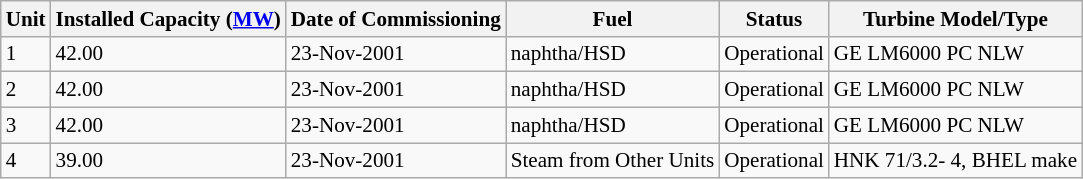<table class="sortable wikitable" style="font-size:88%">
<tr>
<th>Unit</th>
<th>Installed Capacity (<a href='#'>MW</a>)</th>
<th>Date of Commissioning</th>
<th>Fuel</th>
<th>Status</th>
<th>Turbine Model/Type</th>
</tr>
<tr>
<td>1</td>
<td>42.00</td>
<td>23-Nov-2001</td>
<td>naphtha/HSD</td>
<td>Operational</td>
<td>GE LM6000 PC NLW</td>
</tr>
<tr>
<td>2</td>
<td>42.00</td>
<td>23-Nov-2001</td>
<td>naphtha/HSD</td>
<td>Operational</td>
<td>GE LM6000 PC NLW</td>
</tr>
<tr>
<td>3</td>
<td>42.00</td>
<td>23-Nov-2001</td>
<td>naphtha/HSD</td>
<td>Operational</td>
<td>GE LM6000 PC NLW</td>
</tr>
<tr>
<td>4</td>
<td>39.00</td>
<td>23-Nov-2001</td>
<td>Steam from Other Units</td>
<td>Operational</td>
<td>HNK 71/3.2- 4, BHEL make</td>
</tr>
</table>
